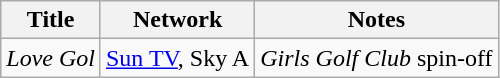<table class="wikitable">
<tr>
<th>Title</th>
<th>Network</th>
<th>Notes</th>
</tr>
<tr>
<td><em>Love Gol</em></td>
<td><a href='#'>Sun TV</a>, Sky A</td>
<td><em>Girls Golf Club</em> spin-off</td>
</tr>
</table>
